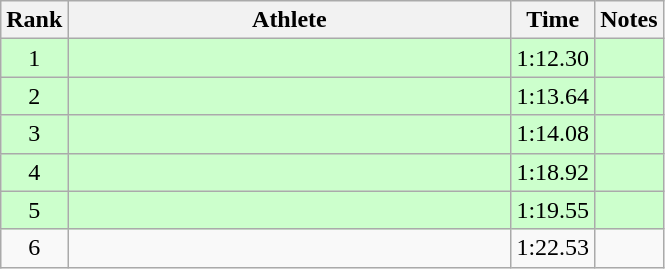<table class="wikitable" style="text-align:center">
<tr>
<th>Rank</th>
<th Style="width:18em">Athlete</th>
<th>Time</th>
<th>Notes</th>
</tr>
<tr style="background:#cfc">
<td>1</td>
<td style="text-align:left"></td>
<td>1:12.30</td>
<td></td>
</tr>
<tr style="background:#cfc">
<td>2</td>
<td style="text-align:left"></td>
<td>1:13.64</td>
<td></td>
</tr>
<tr style="background:#cfc">
<td>3</td>
<td style="text-align:left"></td>
<td>1:14.08</td>
<td></td>
</tr>
<tr style="background:#cfc">
<td>4</td>
<td style="text-align:left"></td>
<td>1:18.92</td>
<td></td>
</tr>
<tr style="background:#cfc">
<td>5</td>
<td style="text-align:left"></td>
<td>1:19.55</td>
<td></td>
</tr>
<tr>
<td>6</td>
<td style="text-align:left"></td>
<td>1:22.53</td>
<td></td>
</tr>
</table>
